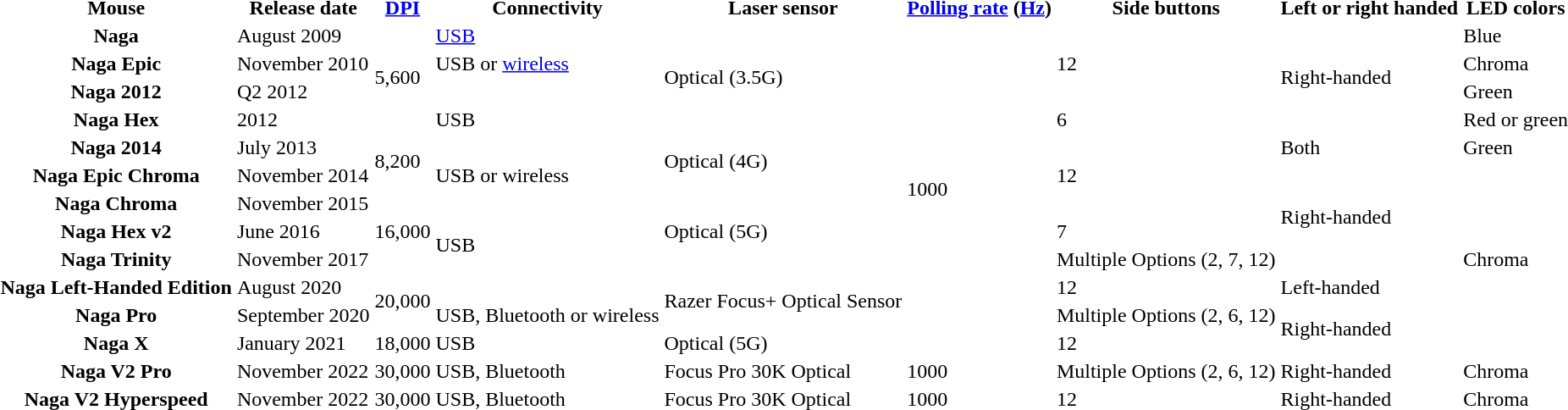<table>
<tr>
<th>Mouse</th>
<th>Release date</th>
<th><a href='#'>DPI</a></th>
<th>Connectivity</th>
<th>Laser sensor</th>
<th><a href='#'>Polling rate</a> (<a href='#'>Hz</a>)</th>
<th>Side buttons</th>
<th>Left or right handed</th>
<th>LED colors</th>
<th></th>
</tr>
<tr>
<th>Naga</th>
<td>August 2009</td>
<td rowspan="4">5,600</td>
<td><a href='#'>USB</a></td>
<td rowspan="4">Optical (3.5G)</td>
<td rowspan="12">1000</td>
<td rowspan="3">12</td>
<td rowspan="4">Right-handed</td>
<td>Blue</td>
<td></td>
</tr>
<tr>
<th>Naga Epic</th>
<td>November 2010</td>
<td>USB or <a href='#'>wireless</a></td>
<td>Chroma</td>
<td></td>
</tr>
<tr>
<th>Naga 2012</th>
<td>Q2 2012</td>
<td rowspan="3">USB</td>
<td>Green</td>
<td></td>
</tr>
<tr>
<th>Naga Hex</th>
<td>2012</td>
<td>6</td>
<td>Red or green</td>
<td></td>
</tr>
<tr>
<th>Naga 2014</th>
<td>July 2013</td>
<td rowspan="2">8,200</td>
<td rowspan="2">Optical (4G)</td>
<td rowspan="3">12</td>
<td>Both</td>
<td>Green</td>
<td></td>
</tr>
<tr>
<th>Naga Epic Chroma</th>
<td>November 2014</td>
<td>USB or wireless</td>
<td rowspan="4">Right-handed</td>
<td rowspan="7">Chroma</td>
<td></td>
</tr>
<tr>
<th>Naga Chroma</th>
<td>November 2015</td>
<td rowspan="3">16,000</td>
<td rowspan="4">USB</td>
<td rowspan="3">Optical (5G)</td>
<td></td>
</tr>
<tr>
<th>Naga Hex v2</th>
<td>June 2016</td>
<td>7</td>
<td></td>
</tr>
<tr>
<th>Naga Trinity</th>
<td>November 2017</td>
<td>Multiple Options (2, 7, 12)</td>
<td></td>
</tr>
<tr>
<th>Naga Left-Handed Edition</th>
<td>August 2020</td>
<td rowspan="2">20,000</td>
<td rowspan="2">Razer Focus+ Optical Sensor</td>
<td>12</td>
<td>Left-handed</td>
<td></td>
</tr>
<tr>
<th>Naga Pro</th>
<td>September 2020</td>
<td>USB, Bluetooth or wireless</td>
<td>Multiple Options (2, 6, 12)</td>
<td rowspan="2">Right-handed</td>
<td></td>
</tr>
<tr>
<th>Naga X</th>
<td>January 2021</td>
<td>18,000</td>
<td>USB</td>
<td>Optical (5G)</td>
<td>12</td>
<td></td>
</tr>
<tr>
<th>Naga V2 Pro</th>
<td>November 2022</td>
<td>30,000</td>
<td>USB, Bluetooth</td>
<td>Focus Pro 30K Optical</td>
<td>1000</td>
<td>Multiple Options (2, 6, 12)</td>
<td>Right-handed</td>
<td>Chroma</td>
<td></td>
</tr>
<tr>
<th>Naga V2 Hyperspeed</th>
<td>November 2022</td>
<td>30,000</td>
<td>USB, Bluetooth</td>
<td>Focus Pro 30K Optical</td>
<td>1000</td>
<td>12</td>
<td>Right-handed</td>
<td>Chroma</td>
<td></td>
</tr>
</table>
